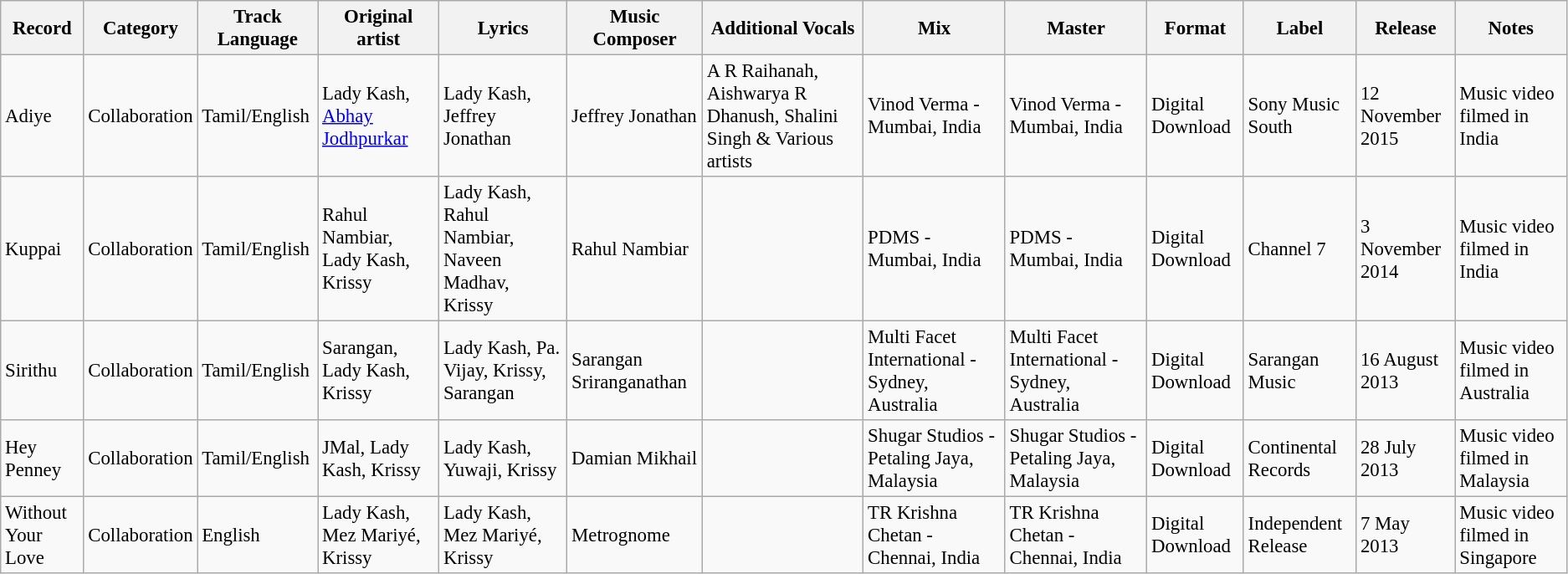<table class="wikitable" style="font-size: 95%;">
<tr>
<th>Record</th>
<th>Category</th>
<th>Track Language</th>
<th>Original artist</th>
<th>Lyrics</th>
<th>Music Composer</th>
<th>Additional Vocals</th>
<th>Mix</th>
<th>Master</th>
<th>Format</th>
<th>Label</th>
<th>Release</th>
<th>Notes</th>
</tr>
<tr>
<td>Adiye</td>
<td>Collaboration</td>
<td>Tamil/English</td>
<td>Lady Kash, <a href='#'>Abhay Jodhpurkar</a></td>
<td>Lady Kash, Jeffrey Jonathan</td>
<td>Jeffrey Jonathan</td>
<td>A R Raihanah, Aishwarya R Dhanush, Shalini Singh & Various artists</td>
<td>Vinod Verma - Mumbai, India</td>
<td>Vinod Verma - Mumbai, India</td>
<td>Digital Download</td>
<td>Sony Music South</td>
<td>12 November 2015</td>
<td>Music video filmed in India</td>
</tr>
<tr>
<td>Kuppai</td>
<td>Collaboration</td>
<td>Tamil/English</td>
<td>Rahul Nambiar, Lady Kash, Krissy</td>
<td>Lady Kash, Rahul Nambiar, Naveen Madhav, Krissy</td>
<td>Rahul Nambiar</td>
<td></td>
<td>PDMS - Mumbai, India</td>
<td>PDMS - Mumbai, India</td>
<td>Digital Download</td>
<td>Channel 7</td>
<td>3 November 2014</td>
<td>Music video filmed in India</td>
</tr>
<tr>
<td>Sirithu</td>
<td>Collaboration</td>
<td>Tamil/English</td>
<td>Sarangan, Lady Kash, Krissy</td>
<td>Lady Kash, Pa. Vijay, Krissy, Sarangan</td>
<td>Sarangan Sriranganathan</td>
<td></td>
<td>Multi Facet International - Sydney, Australia</td>
<td>Multi Facet International - Sydney, Australia</td>
<td>Digital Download</td>
<td>Sarangan Music</td>
<td>16 August 2013</td>
<td>Music video filmed in Australia</td>
</tr>
<tr>
<td>Hey Penney</td>
<td>Collaboration</td>
<td>Tamil/English</td>
<td>JMal, Lady Kash, Krissy</td>
<td>Lady Kash, Yuwaji, Krissy</td>
<td>Damian Mikhail</td>
<td></td>
<td>Shugar Studios - Petaling Jaya, Malaysia</td>
<td>Shugar Studios - Petaling Jaya, Malaysia</td>
<td>Digital Download</td>
<td>Continental Records</td>
<td>28 July 2013</td>
<td>Music video filmed in Malaysia</td>
</tr>
<tr>
<td>Without Your Love</td>
<td>Collaboration</td>
<td>English</td>
<td>Lady Kash, Mez Mariyé, Krissy</td>
<td>Lady Kash, Mez Mariyé, Krissy</td>
<td>Metrognome</td>
<td></td>
<td>TR Krishna Chetan - Chennai, India</td>
<td>TR Krishna Chetan - Chennai, India</td>
<td>Digital Download</td>
<td>Independent Release</td>
<td>7 May 2013</td>
<td>Music video filmed in Singapore</td>
</tr>
</table>
